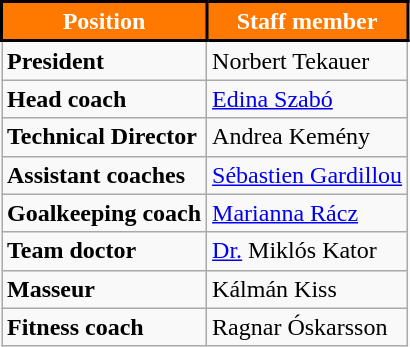<table class="wikitable">
<tr>
<th style="color:white; background:#FF7900; border:2px solid black">Position</th>
<th style="color:white; background:#FF7900; border:2px solid black">Staff member</th>
</tr>
<tr>
<td><strong>President</strong></td>
<td> Norbert Tekauer</td>
</tr>
<tr>
<td><strong>Head coach</strong></td>
<td> <a href='#'>Edina Szabó</a></td>
</tr>
<tr>
<td><strong>Technical Director</strong></td>
<td> Andrea Kemény</td>
</tr>
<tr>
<td><strong>Assistant coaches</strong></td>
<td> <a href='#'>Sébastien Gardillou</a></td>
</tr>
<tr>
<td><strong>Goalkeeping coach</strong></td>
<td> <a href='#'>Marianna Rácz</a></td>
</tr>
<tr>
<td><strong>Team doctor</strong></td>
<td> <a href='#'>Dr.</a> Miklós Kator</td>
</tr>
<tr>
<td><strong>Masseur</strong></td>
<td> Kálmán Kiss</td>
</tr>
<tr>
<td><strong>Fitness coach</strong></td>
<td> Ragnar Óskarsson</td>
</tr>
</table>
